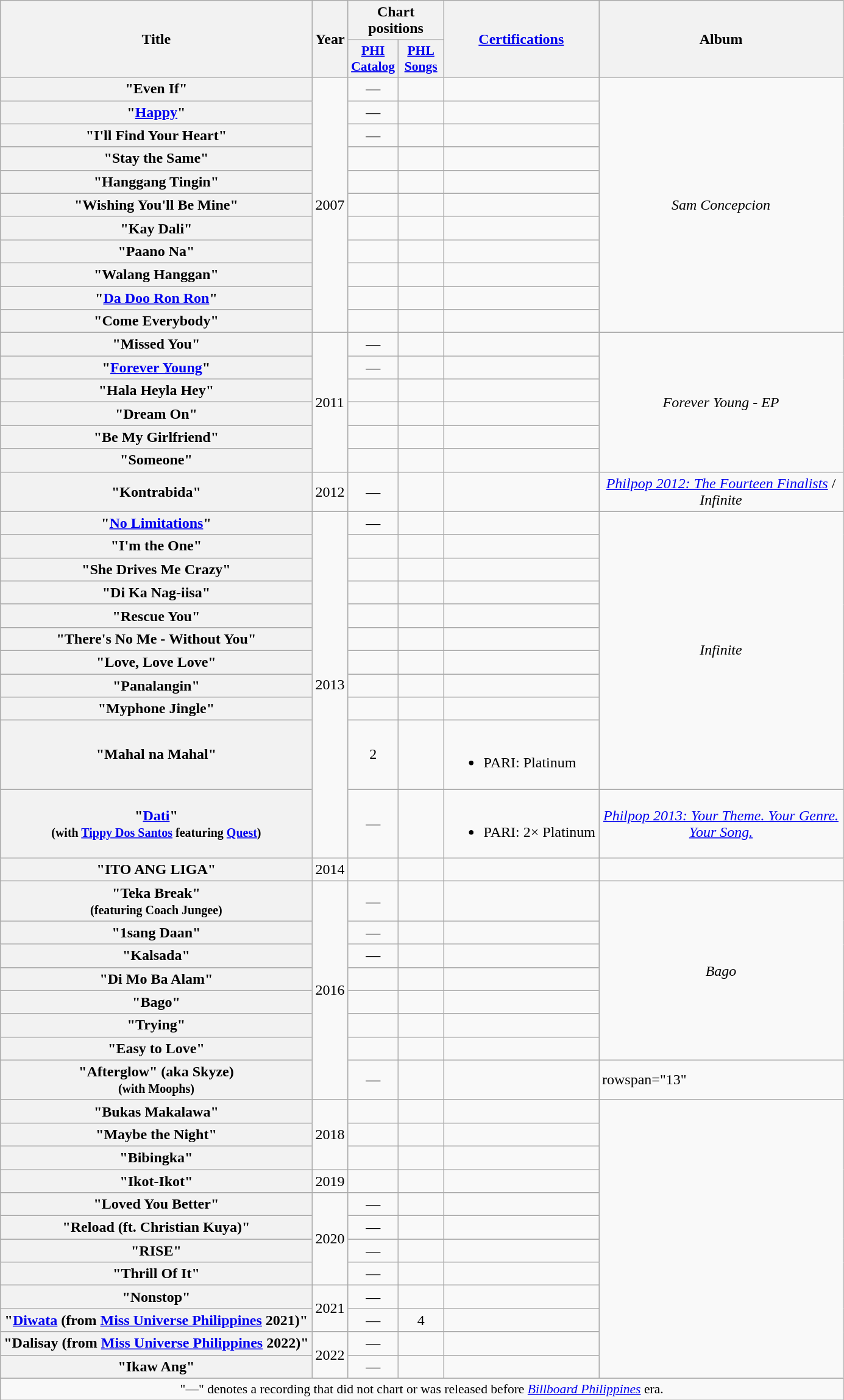<table class="wikitable plainrowheaders">
<tr>
<th scope="col" rowspan="2">Title</th>
<th scope="col" rowspan="2">Year</th>
<th colspan="2" scope="col" style="width:2em;">Chart positions</th>
<th scope="col" rowspan="2"><a href='#'>Certifications</a></th>
<th scope="col" rowspan="2" width="260">Album</th>
</tr>
<tr>
<th scope="col" style="width:3em; font-size:90%;"><a href='#'>PHI<br>Catalog</a><br></th>
<th scope="col" style="font-size:90%; width:3em"><a href='#'>PHL<br>Songs</a><br></th>
</tr>
<tr>
<th scope="row">"Even If"</th>
<td rowspan="11">2007</td>
<td align="center">—</td>
<td></td>
<td></td>
<td rowspan="11" align="center"><em>Sam Concepcion</em></td>
</tr>
<tr>
<th scope="row">"<a href='#'>Happy</a>"</th>
<td align="center">—</td>
<td></td>
<td></td>
</tr>
<tr>
<th scope="row">"I'll Find Your Heart"</th>
<td align="center">—</td>
<td></td>
<td></td>
</tr>
<tr>
<th scope="row">"Stay the Same"</th>
<td></td>
<td></td>
<td></td>
</tr>
<tr>
<th scope="row">"Hanggang Tingin"</th>
<td></td>
<td></td>
<td></td>
</tr>
<tr>
<th scope="row">"Wishing You'll Be Mine"</th>
<td></td>
<td></td>
<td></td>
</tr>
<tr>
<th scope="row">"Kay Dali"</th>
<td></td>
<td></td>
<td></td>
</tr>
<tr>
<th scope="row">"Paano Na"</th>
<td></td>
<td></td>
<td></td>
</tr>
<tr>
<th scope="row">"Walang Hanggan"</th>
<td></td>
<td></td>
<td></td>
</tr>
<tr>
<th scope="row">"<a href='#'>Da Doo Ron Ron</a>"</th>
<td></td>
<td></td>
<td></td>
</tr>
<tr>
<th scope="row">"Come Everybody"</th>
<td></td>
<td></td>
<td></td>
</tr>
<tr>
<th scope="row">"Missed You"</th>
<td rowspan="6">2011</td>
<td align="center">—</td>
<td></td>
<td></td>
<td rowspan="6" align="center"><em>Forever Young - EP</em></td>
</tr>
<tr>
<th scope="row">"<a href='#'>Forever Young</a>"</th>
<td align="center">—</td>
<td></td>
<td></td>
</tr>
<tr>
<th scope="row">"Hala Heyla Hey"</th>
<td></td>
<td></td>
<td></td>
</tr>
<tr>
<th scope="row">"Dream On"</th>
<td></td>
<td></td>
<td></td>
</tr>
<tr>
<th scope="row">"Be My Girlfriend"</th>
<td></td>
<td></td>
<td></td>
</tr>
<tr>
<th scope="row">"Someone"</th>
<td></td>
<td></td>
<td></td>
</tr>
<tr>
<th scope="row">"Kontrabida"</th>
<td>2012</td>
<td align="center">—</td>
<td></td>
<td></td>
<td align="center"><em><a href='#'>Philpop 2012: The Fourteen Finalists</a></em> / <em>Infinite</em></td>
</tr>
<tr>
<th scope="row">"<a href='#'>No Limitations</a>"</th>
<td rowspan="11">2013</td>
<td align="center">—</td>
<td></td>
<td></td>
<td rowspan="10" align="center"><em>Infinite</em></td>
</tr>
<tr>
<th scope="row">"I'm the One"</th>
<td></td>
<td></td>
<td></td>
</tr>
<tr>
<th scope="row">"She Drives Me Crazy"</th>
<td></td>
<td></td>
<td></td>
</tr>
<tr>
<th scope="row">"Di Ka Nag-iisa"</th>
<td></td>
<td></td>
<td></td>
</tr>
<tr>
<th scope="row">"Rescue You"</th>
<td></td>
<td></td>
<td></td>
</tr>
<tr>
<th scope="row">"There's No Me - Without You"</th>
<td></td>
<td></td>
<td></td>
</tr>
<tr>
<th scope="row">"Love, Love Love"</th>
<td></td>
<td></td>
<td></td>
</tr>
<tr>
<th scope="row">"Panalangin"</th>
<td></td>
<td></td>
<td></td>
</tr>
<tr>
<th scope="row">"Myphone Jingle"</th>
<td></td>
<td></td>
<td></td>
</tr>
<tr>
<th scope="row">"Mahal na Mahal"</th>
<td align="center">2</td>
<td></td>
<td><br><ul><li>PARI: Platinum</li></ul></td>
</tr>
<tr>
<th scope="row">"<a href='#'>Dati</a>"<br><small>(with <a href='#'>Tippy Dos Santos</a> featuring <a href='#'>Quest</a>)</small></th>
<td align="center">—</td>
<td></td>
<td><br><ul><li>PARI: 2× Platinum</li></ul></td>
<td align="center"><em><a href='#'>Philpop 2013: Your Theme. Your Genre. Your Song.</a></em></td>
</tr>
<tr>
<th scope="row">"ITO ANG LIGA"</th>
<td>2014</td>
<td></td>
<td></td>
<td></td>
<td></td>
</tr>
<tr>
<th scope="row">"Teka Break"<br><small>(featuring Coach Jungee)</small></th>
<td rowspan="8">2016</td>
<td align="center">—</td>
<td></td>
<td></td>
<td rowspan="7" align="center"><em>Bago</em></td>
</tr>
<tr>
<th scope="row">"1sang Daan"</th>
<td align="center">—</td>
<td></td>
<td></td>
</tr>
<tr>
<th scope="row">"Kalsada"</th>
<td align="center">—</td>
<td></td>
<td></td>
</tr>
<tr>
<th scope="row">"Di Mo Ba Alam"</th>
<td></td>
<td></td>
<td></td>
</tr>
<tr>
<th scope="row">"Bago"</th>
<td></td>
<td></td>
<td></td>
</tr>
<tr>
<th scope="row">"Trying"</th>
<td></td>
<td></td>
<td></td>
</tr>
<tr>
<th scope="row">"Easy to Love"</th>
<td></td>
<td></td>
<td></td>
</tr>
<tr>
<th scope="row">"Afterglow" (aka Skyze)<br><small>(with Moophs)</small></th>
<td align="center">—</td>
<td></td>
<td></td>
<td>rowspan="13" </td>
</tr>
<tr>
<th scope="row">"Bukas Makalawa"</th>
<td rowspan="3">2018</td>
<td></td>
<td></td>
<td></td>
</tr>
<tr>
<th scope="row">"Maybe the Night"</th>
<td></td>
<td></td>
<td></td>
</tr>
<tr>
<th scope="row">"Bibingka"</th>
<td></td>
<td></td>
<td></td>
</tr>
<tr>
<th scope="row">"Ikot-Ikot"</th>
<td>2019</td>
<td></td>
<td></td>
<td></td>
</tr>
<tr>
<th scope="row">"Loved You Better"</th>
<td rowspan="4">2020</td>
<td align="center">—</td>
<td></td>
<td></td>
</tr>
<tr>
<th scope="row">"Reload (ft. Christian Kuya)"</th>
<td align="center">—</td>
<td></td>
<td></td>
</tr>
<tr>
<th scope="row">"RISE"</th>
<td align="center">—</td>
<td></td>
<td></td>
</tr>
<tr>
<th scope="row">"Thrill Of It"</th>
<td align="center">—</td>
<td></td>
<td></td>
</tr>
<tr>
<th scope="row">"Nonstop"</th>
<td rowspan="2">2021</td>
<td align="center">—</td>
<td></td>
<td></td>
</tr>
<tr>
<th scope="row">"<a href='#'>Diwata</a> (from <a href='#'>Miss Universe Philippines</a> 2021)"</th>
<td align="center">—</td>
<td align="center">4</td>
<td></td>
</tr>
<tr>
<th scope="row">"Dalisay (from <a href='#'>Miss Universe Philippines</a> 2022)"</th>
<td rowspan="2">2022</td>
<td align="center">—</td>
<td align="center"></td>
<td></td>
</tr>
<tr>
<th scope="row">"Ikaw Ang"</th>
<td align="center">—</td>
<td align="center"></td>
<td></td>
</tr>
<tr>
<td colspan="16" align="center" style="font-size:90%">"—" denotes a recording that did not chart or was released before <em><a href='#'>Billboard Philippines</a></em> era.</td>
</tr>
</table>
